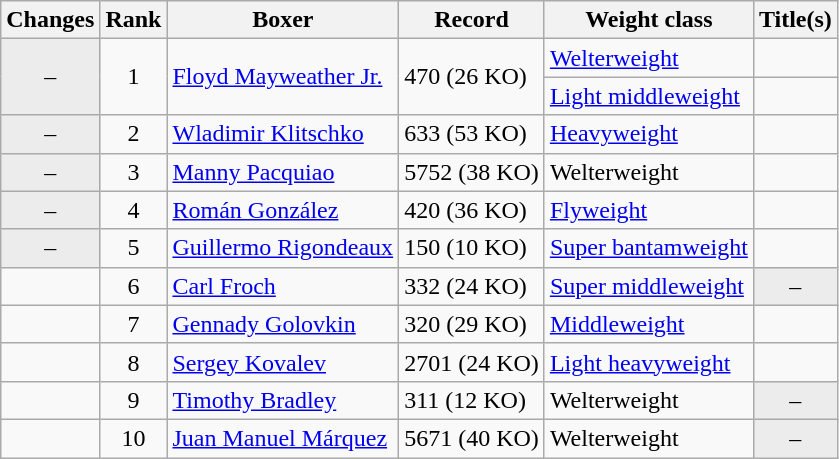<table class="wikitable ">
<tr>
<th>Changes</th>
<th>Rank</th>
<th>Boxer</th>
<th>Record</th>
<th>Weight class</th>
<th>Title(s)</th>
</tr>
<tr>
<td rowspan=2 align=center bgcolor=#ECECEC>–</td>
<td rowspan=2 align=center>1</td>
<td rowspan=2><a href='#'>Floyd Mayweather Jr.</a></td>
<td rowspan=2>470 (26 KO)</td>
<td><a href='#'>Welterweight</a></td>
<td></td>
</tr>
<tr>
<td><a href='#'>Light middleweight</a></td>
<td></td>
</tr>
<tr>
<td align=center bgcolor=#ECECEC>–</td>
<td align=center>2</td>
<td><a href='#'>Wladimir Klitschko</a></td>
<td>633 (53 KO)</td>
<td><a href='#'>Heavyweight</a></td>
<td></td>
</tr>
<tr>
<td align=center bgcolor=#ECECEC>–</td>
<td align=center>3</td>
<td><a href='#'>Manny Pacquiao</a></td>
<td>5752 (38 KO)</td>
<td>Welterweight</td>
<td></td>
</tr>
<tr>
<td align=center bgcolor=#ECECEC>–</td>
<td align=center>4</td>
<td><a href='#'>Román González</a></td>
<td>420 (36 KO)</td>
<td><a href='#'>Flyweight</a></td>
<td></td>
</tr>
<tr>
<td align=center bgcolor=#ECECEC>–</td>
<td align=center>5</td>
<td><a href='#'>Guillermo Rigondeaux</a></td>
<td>150 (10 KO)</td>
<td><a href='#'>Super bantamweight</a></td>
<td></td>
</tr>
<tr>
<td align=center></td>
<td align=center>6</td>
<td><a href='#'>Carl Froch</a></td>
<td>332 (24 KO)</td>
<td><a href='#'>Super middleweight</a></td>
<td align=center bgcolor=#ECECEC data-sort-value="Z">–</td>
</tr>
<tr>
<td align=center></td>
<td align=center>7</td>
<td><a href='#'>Gennady Golovkin</a></td>
<td>320 (29 KO)</td>
<td><a href='#'>Middleweight</a></td>
<td></td>
</tr>
<tr>
<td align=center></td>
<td align=center>8</td>
<td><a href='#'>Sergey Kovalev</a></td>
<td>2701 (24 KO)</td>
<td><a href='#'>Light heavyweight</a></td>
<td></td>
</tr>
<tr>
<td align=center></td>
<td align=center>9</td>
<td><a href='#'>Timothy Bradley</a></td>
<td>311 (12 KO)</td>
<td>Welterweight</td>
<td align=center bgcolor=#ECECEC data-sort-value="Z">–</td>
</tr>
<tr>
<td align=center></td>
<td align=center>10</td>
<td><a href='#'>Juan Manuel Márquez</a></td>
<td>5671 (40 KO)</td>
<td>Welterweight</td>
<td align=center bgcolor=#ECECEC data-sort-value="Z">–</td>
</tr>
</table>
